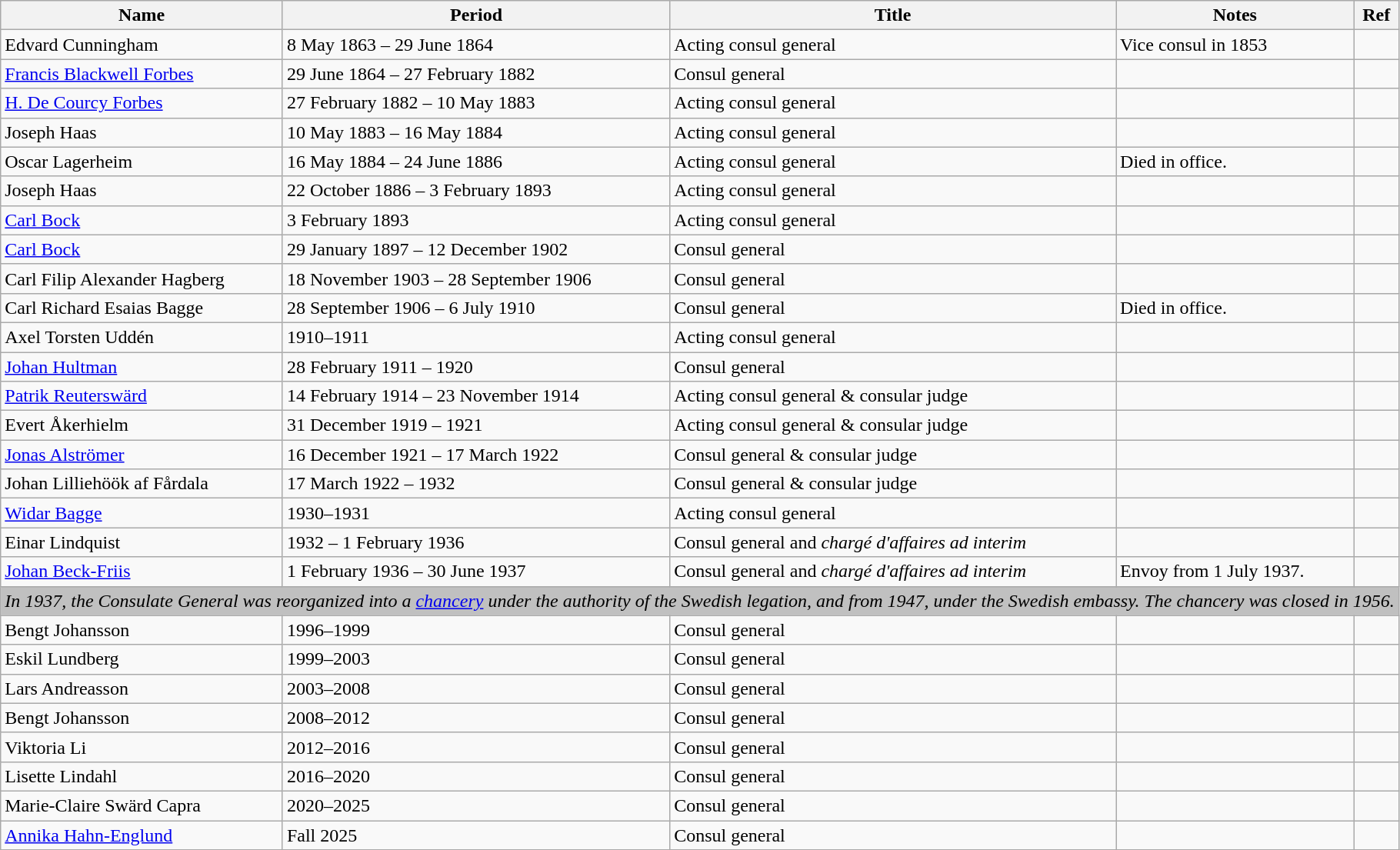<table class="wikitable" border="0">
<tr>
<th>Name</th>
<th>Period</th>
<th>Title</th>
<th>Notes</th>
<th>Ref</th>
</tr>
<tr>
<td>Edvard Cunningham</td>
<td>8 May 1863 – 29 June 1864</td>
<td>Acting consul general</td>
<td>Vice consul in 1853</td>
<td></td>
</tr>
<tr>
<td><a href='#'>Francis Blackwell Forbes</a></td>
<td>29 June 1864 – 27 February 1882</td>
<td>Consul general</td>
<td></td>
<td></td>
</tr>
<tr>
<td><a href='#'>H. De Courcy Forbes</a></td>
<td>27 February 1882 – 10 May 1883</td>
<td>Acting consul general</td>
<td></td>
<td></td>
</tr>
<tr>
<td>Joseph Haas</td>
<td>10 May 1883 – 16 May 1884</td>
<td>Acting consul general</td>
<td></td>
<td></td>
</tr>
<tr>
<td>Oscar Lagerheim</td>
<td>16 May 1884 – 24 June 1886</td>
<td>Acting consul general</td>
<td>Died in office.</td>
<td></td>
</tr>
<tr>
<td>Joseph Haas</td>
<td>22 October 1886 – 3 February 1893</td>
<td>Acting consul general</td>
<td></td>
<td></td>
</tr>
<tr>
<td><a href='#'>Carl Bock</a></td>
<td>3 February 1893</td>
<td>Acting consul general</td>
<td></td>
<td></td>
</tr>
<tr>
<td><a href='#'>Carl Bock</a></td>
<td>29 January 1897 – 12 December 1902</td>
<td>Consul general</td>
<td></td>
<td></td>
</tr>
<tr>
<td>Carl Filip Alexander Hagberg</td>
<td>18 November 1903 – 28 September 1906</td>
<td>Consul general</td>
<td></td>
<td></td>
</tr>
<tr>
<td>Carl Richard Esaias Bagge</td>
<td>28 September 1906 – 6 July 1910</td>
<td>Consul general</td>
<td>Died in office.</td>
<td></td>
</tr>
<tr>
<td>Axel Torsten Uddén</td>
<td>1910–1911</td>
<td>Acting consul general</td>
<td></td>
<td></td>
</tr>
<tr>
<td><a href='#'>Johan Hultman</a></td>
<td>28 February 1911 – 1920</td>
<td>Consul general</td>
<td></td>
<td></td>
</tr>
<tr>
<td><a href='#'>Patrik Reuterswärd</a></td>
<td>14 February 1914 – 23 November 1914</td>
<td>Acting consul general & consular judge</td>
<td></td>
<td></td>
</tr>
<tr>
<td>Evert Åkerhielm</td>
<td>31 December 1919 – 1921</td>
<td>Acting consul general & consular judge</td>
<td></td>
<td></td>
</tr>
<tr>
<td><a href='#'>Jonas Alströmer</a></td>
<td>16 December 1921 – 17 March 1922</td>
<td>Consul general & consular judge</td>
<td></td>
<td></td>
</tr>
<tr>
<td>Johan Lilliehöök af Fårdala</td>
<td>17 March 1922 – 1932</td>
<td>Consul general & consular judge</td>
<td></td>
<td></td>
</tr>
<tr>
<td><a href='#'>Widar Bagge</a></td>
<td>1930–1931</td>
<td>Acting consul general</td>
<td></td>
<td></td>
</tr>
<tr>
<td>Einar Lindquist</td>
<td>1932 – 1 February 1936</td>
<td>Consul general and <em>chargé d'affaires ad interim</em></td>
<td></td>
<td></td>
</tr>
<tr>
<td><a href='#'>Johan Beck-Friis</a></td>
<td>1 February 1936 – 30 June 1937</td>
<td>Consul general and <em>chargé d'affaires ad interim</em></td>
<td>Envoy from 1 July 1937.</td>
<td></td>
</tr>
<tr>
<td colspan="5" style="background: silver;"><em>In 1937, the Consulate General was reorganized into a <a href='#'>chancery</a> under the authority of the Swedish legation, and from 1947, under the Swedish embassy. The chancery was closed in 1956.</em></td>
</tr>
<tr>
<td>Bengt Johansson</td>
<td>1996–1999</td>
<td>Consul general</td>
<td></td>
<td></td>
</tr>
<tr>
<td>Eskil Lundberg</td>
<td>1999–2003</td>
<td>Consul general</td>
<td></td>
<td></td>
</tr>
<tr>
<td>Lars Andreasson</td>
<td>2003–2008</td>
<td>Consul general</td>
<td></td>
<td></td>
</tr>
<tr>
<td>Bengt Johansson</td>
<td>2008–2012</td>
<td>Consul general</td>
<td></td>
<td></td>
</tr>
<tr>
<td>Viktoria Li</td>
<td>2012–2016</td>
<td>Consul general</td>
<td></td>
<td></td>
</tr>
<tr>
<td>Lisette Lindahl</td>
<td>2016–2020</td>
<td>Consul general</td>
<td></td>
<td></td>
</tr>
<tr>
<td>Marie-Claire Swärd Capra</td>
<td>2020–2025</td>
<td>Consul general</td>
<td></td>
<td></td>
</tr>
<tr>
<td><a href='#'>Annika Hahn-Englund</a></td>
<td>Fall 2025</td>
<td>Consul general</td>
<td></td>
<td></td>
</tr>
<tr>
</tr>
</table>
